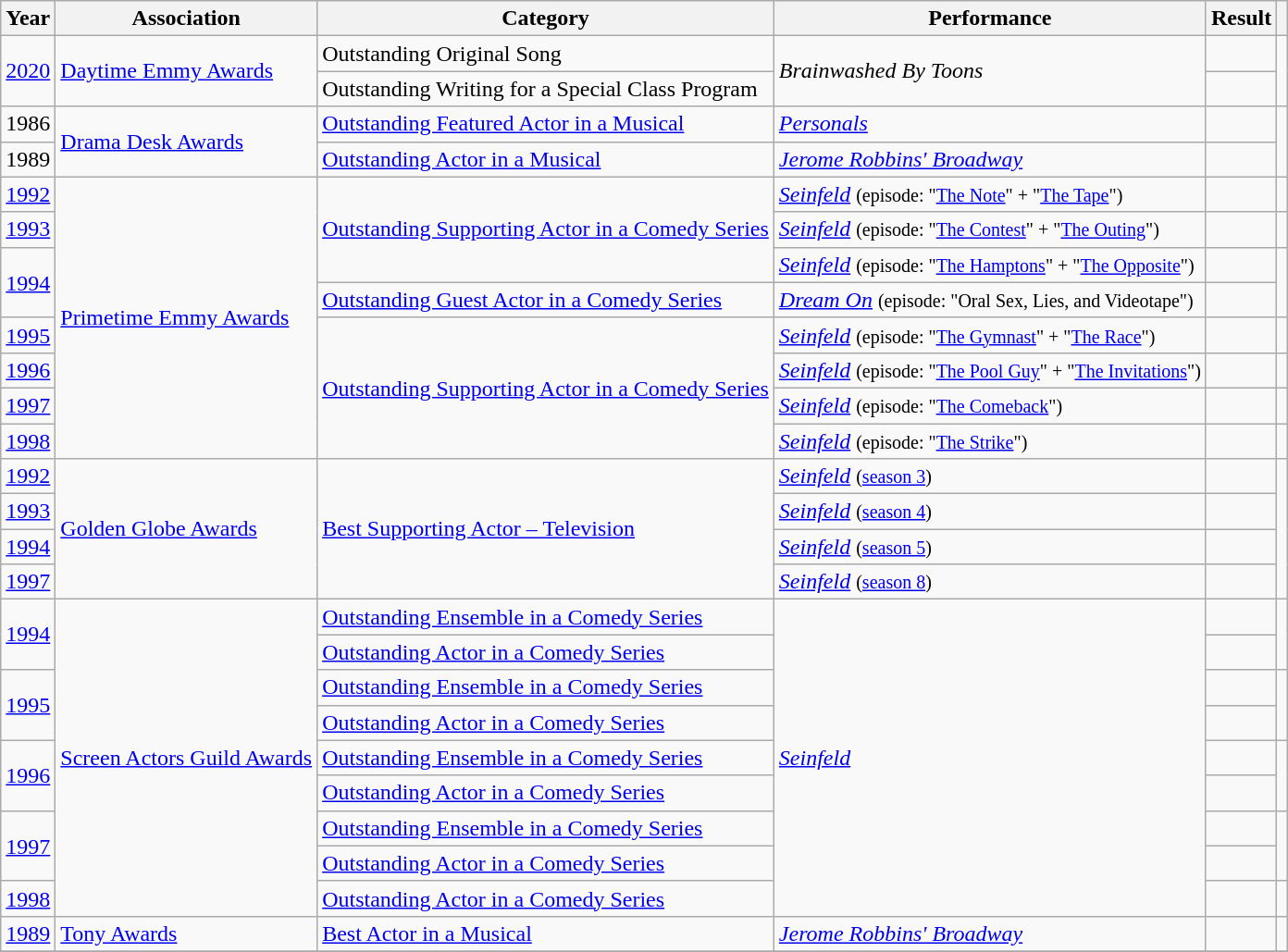<table class="wikitable">
<tr>
<th>Year</th>
<th>Association</th>
<th>Category</th>
<th>Performance</th>
<th>Result</th>
<th class=unsortable></th>
</tr>
<tr>
<td rowspan=2><a href='#'>2020</a></td>
<td rowspan=2><a href='#'>Daytime Emmy Awards</a></td>
<td>Outstanding Original Song</td>
<td rowspan=2><em>Brainwashed By Toons</em></td>
<td></td>
<td rowspan=2></td>
</tr>
<tr>
<td>Outstanding Writing for a Special Class Program</td>
<td></td>
</tr>
<tr>
<td>1986</td>
<td rowspan=2><a href='#'>Drama Desk Awards</a></td>
<td><a href='#'>Outstanding Featured Actor in a Musical</a></td>
<td><em><a href='#'>Personals</a></em></td>
<td></td>
<td rowspan=2></td>
</tr>
<tr>
<td>1989</td>
<td><a href='#'>Outstanding Actor in a Musical</a></td>
<td><em><a href='#'>Jerome Robbins' Broadway</a></em></td>
<td></td>
</tr>
<tr>
<td><a href='#'>1992</a></td>
<td rowspan=8><a href='#'>Primetime Emmy Awards</a></td>
<td rowspan=3><a href='#'>Outstanding Supporting Actor in a Comedy Series</a></td>
<td><em><a href='#'>Seinfeld</a></em> <small> (episode: "<a href='#'>The Note</a>" + "<a href='#'>The Tape</a>") </small></td>
<td></td>
<td></td>
</tr>
<tr>
<td><a href='#'>1993</a></td>
<td><em><a href='#'>Seinfeld</a></em> <small> (episode: "<a href='#'>The Contest</a>" + "<a href='#'>The Outing</a>") </small></td>
<td></td>
<td></td>
</tr>
<tr>
<td rowspan=2><a href='#'>1994</a></td>
<td><em><a href='#'>Seinfeld</a></em> <small> (episode: "<a href='#'>The Hamptons</a>" + "<a href='#'>The Opposite</a>") </small></td>
<td></td>
<td rowspan=2></td>
</tr>
<tr>
<td><a href='#'>Outstanding Guest Actor in a Comedy Series</a></td>
<td><em><a href='#'>Dream On</a></em> <small> (episode: "Oral Sex, Lies, and Videotape") </small></td>
<td></td>
</tr>
<tr>
<td><a href='#'>1995</a></td>
<td rowspan=4><a href='#'>Outstanding Supporting Actor in a Comedy Series</a></td>
<td><em><a href='#'>Seinfeld</a></em> <small> (episode: "<a href='#'>The Gymnast</a>" + "<a href='#'>The Race</a>") </small></td>
<td></td>
<td></td>
</tr>
<tr>
<td><a href='#'>1996</a></td>
<td><em><a href='#'>Seinfeld</a></em> <small> (episode: "<a href='#'>The Pool Guy</a>" + "<a href='#'>The Invitations</a>") </small></td>
<td></td>
<td></td>
</tr>
<tr>
<td><a href='#'>1997</a></td>
<td><em><a href='#'>Seinfeld</a></em> <small> (episode: "<a href='#'>The Comeback</a>") </small></td>
<td></td>
<td></td>
</tr>
<tr>
<td><a href='#'>1998</a></td>
<td><em><a href='#'>Seinfeld</a></em> <small> (episode: "<a href='#'>The Strike</a>") </small></td>
<td></td>
<td></td>
</tr>
<tr>
<td><a href='#'>1992</a></td>
<td rowspan=4><a href='#'>Golden Globe Awards</a></td>
<td rowspan=4><a href='#'>Best Supporting Actor – Television</a></td>
<td><em><a href='#'>Seinfeld</a></em> <small> (<a href='#'>season 3</a>) </small></td>
<td></td>
<td rowspan=4></td>
</tr>
<tr>
<td><a href='#'>1993</a></td>
<td><em><a href='#'>Seinfeld</a></em> <small> (<a href='#'>season 4</a>) </small></td>
<td></td>
</tr>
<tr>
<td><a href='#'>1994</a></td>
<td><em><a href='#'>Seinfeld</a></em> <small> (<a href='#'>season 5</a>) </small></td>
<td></td>
</tr>
<tr>
<td><a href='#'>1997</a></td>
<td><em><a href='#'>Seinfeld</a></em> <small> (<a href='#'>season 8</a>) </small></td>
<td></td>
</tr>
<tr>
<td rowspan=2><a href='#'>1994</a></td>
<td rowspan=9><a href='#'>Screen Actors Guild Awards</a></td>
<td><a href='#'>Outstanding Ensemble in a Comedy Series</a></td>
<td rowspan=9><em><a href='#'>Seinfeld</a></em></td>
<td></td>
<td rowspan=2></td>
</tr>
<tr>
<td><a href='#'>Outstanding Actor in a Comedy Series</a></td>
<td></td>
</tr>
<tr>
<td rowspan=2><a href='#'>1995</a></td>
<td><a href='#'>Outstanding Ensemble in a Comedy Series</a></td>
<td></td>
<td rowspan=2></td>
</tr>
<tr>
<td><a href='#'>Outstanding Actor in a Comedy Series</a></td>
<td></td>
</tr>
<tr>
<td rowspan=2><a href='#'>1996</a></td>
<td><a href='#'>Outstanding Ensemble in a Comedy Series</a></td>
<td></td>
<td rowspan=2></td>
</tr>
<tr>
<td><a href='#'>Outstanding Actor in a Comedy Series</a></td>
<td></td>
</tr>
<tr>
<td rowspan=2><a href='#'>1997</a></td>
<td><a href='#'>Outstanding Ensemble in a Comedy Series</a></td>
<td></td>
<td rowspan=2></td>
</tr>
<tr>
<td rowspan=1><a href='#'>Outstanding Actor in a Comedy Series</a></td>
<td></td>
</tr>
<tr>
<td><a href='#'>1998</a></td>
<td><a href='#'>Outstanding Actor in a Comedy Series</a></td>
<td></td>
<td></td>
</tr>
<tr>
<td><a href='#'>1989</a></td>
<td><a href='#'>Tony Awards</a></td>
<td><a href='#'>Best Actor in a Musical</a></td>
<td><em><a href='#'>Jerome Robbins' Broadway</a></em></td>
<td></td>
<td></td>
</tr>
<tr>
</tr>
</table>
